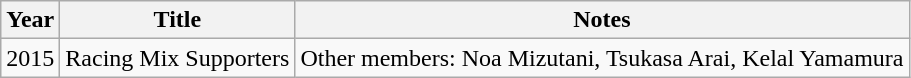<table class="wikitable">
<tr>
<th>Year</th>
<th>Title</th>
<th>Notes</th>
</tr>
<tr>
<td>2015</td>
<td>Racing Mix Supporters</td>
<td>Other members: Noa Mizutani, Tsukasa Arai, Kelal Yamamura</td>
</tr>
</table>
